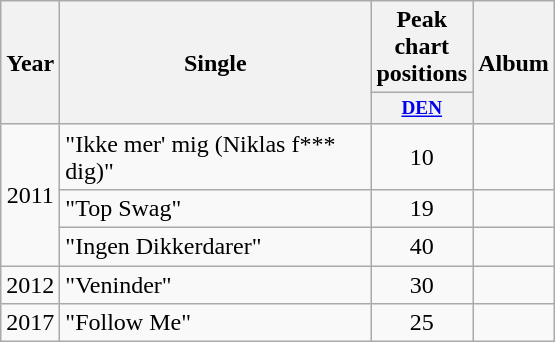<table class="wikitable">
<tr>
<th rowspan="2" align="center" width=10>Year</th>
<th rowspan="2" width="200" align="center">Single</th>
<th colspan="1" align="center">Peak chart positions</th>
<th rowspan="2" align="center">Album</th>
</tr>
<tr>
<th style="width:3em;font-size:80%"><a href='#'>DEN</a><br></th>
</tr>
<tr>
<td rowspan="3" align="center">2011</td>
<td>"Ikke mer' mig (Niklas f*** dig)"</td>
<td align="center">10</td>
<td></td>
</tr>
<tr>
<td>"Top Swag"</td>
<td align="center">19</td>
<td></td>
</tr>
<tr>
<td>"Ingen Dikkerdarer"</td>
<td align="center">40</td>
<td></td>
</tr>
<tr>
<td align="center">2012</td>
<td>"Veninder"</td>
<td align="center">30</td>
<td></td>
</tr>
<tr>
<td align="center">2017</td>
<td>"Follow Me"</td>
<td align="center">25<br></td>
<td></td>
</tr>
</table>
